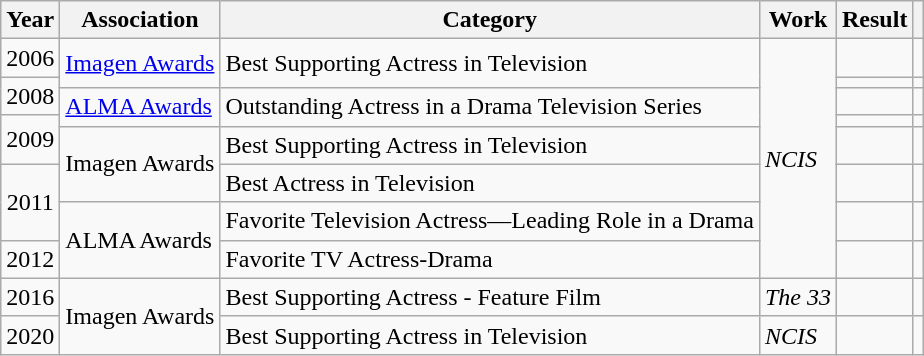<table class="wikitable plainrowheaders">
<tr>
<th scope="col">Year</th>
<th scope="col">Association</th>
<th scope="col">Category</th>
<th scope="col">Work</th>
<th scope="col">Result</th>
<th scope="col"></th>
</tr>
<tr>
<td scope="row" style="text-align:center;">2006</td>
<td rowspan="2"><a href='#'>Imagen Awards</a></td>
<td rowspan="2">Best Supporting Actress in Television</td>
<td rowspan="8"><em>NCIS</em></td>
<td></td>
<td style="text-align:center;"></td>
</tr>
<tr>
<td scope="row" rowspan="2" style="text-align:center;">2008</td>
<td></td>
<td style="text-align:center;"></td>
</tr>
<tr>
<td rowspan="2"><a href='#'>ALMA Awards</a></td>
<td rowspan="2">Outstanding Actress in a Drama Television Series</td>
<td></td>
<td style="text-align:center;"></td>
</tr>
<tr>
<td scope="row" rowspan="2" style="text-align:center;">2009</td>
<td></td>
<td style="text-align:center;"></td>
</tr>
<tr>
<td rowspan="2">Imagen Awards</td>
<td>Best Supporting Actress in Television</td>
<td></td>
<td style="text-align:center;"></td>
</tr>
<tr>
<td scope="row" rowspan="2" style="text-align:center;">2011</td>
<td>Best Actress in Television</td>
<td></td>
<td style="text-align:center;"></td>
</tr>
<tr>
<td rowspan="2">ALMA Awards</td>
<td>Favorite Television Actress—Leading Role in a Drama</td>
<td></td>
<td style="text-align:center;"></td>
</tr>
<tr>
<td scope="row" style="text-align:center;">2012</td>
<td>Favorite TV Actress-Drama</td>
<td></td>
<td style="text-align:center;"></td>
</tr>
<tr>
<td scope="row" style="text-align:center;">2016</td>
<td rowspan="2">Imagen Awards</td>
<td>Best Supporting Actress - Feature Film</td>
<td><em>The 33</em></td>
<td></td>
<td style="text-align:center;"></td>
</tr>
<tr>
<td scope="row" style="text-align:center;">2020</td>
<td>Best Supporting Actress in Television</td>
<td><em>NCIS</em></td>
<td></td>
<td style="text-align:center;"></td>
</tr>
</table>
